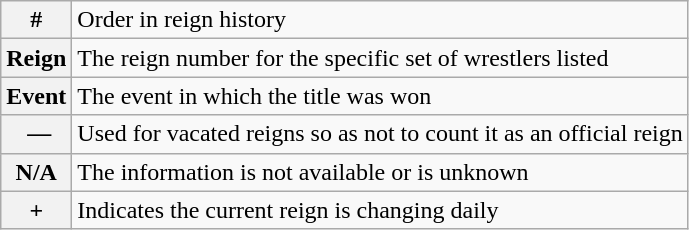<table class="wikitable">
<tr>
<th><strong>#</strong></th>
<td>Order in reign history</td>
</tr>
<tr>
<th><strong>Reign</strong></th>
<td>The reign number for the specific set of wrestlers listed</td>
</tr>
<tr>
<th><strong>Event</strong></th>
<td>The event in which the title was won</td>
</tr>
<tr>
<th> —</th>
<td>Used for vacated reigns so as not to count it as an official reign</td>
</tr>
<tr>
<th>N/A</th>
<td>The information is not available or is unknown</td>
</tr>
<tr>
<th><strong>+</strong></th>
<td>Indicates the current reign is changing daily</td>
</tr>
</table>
